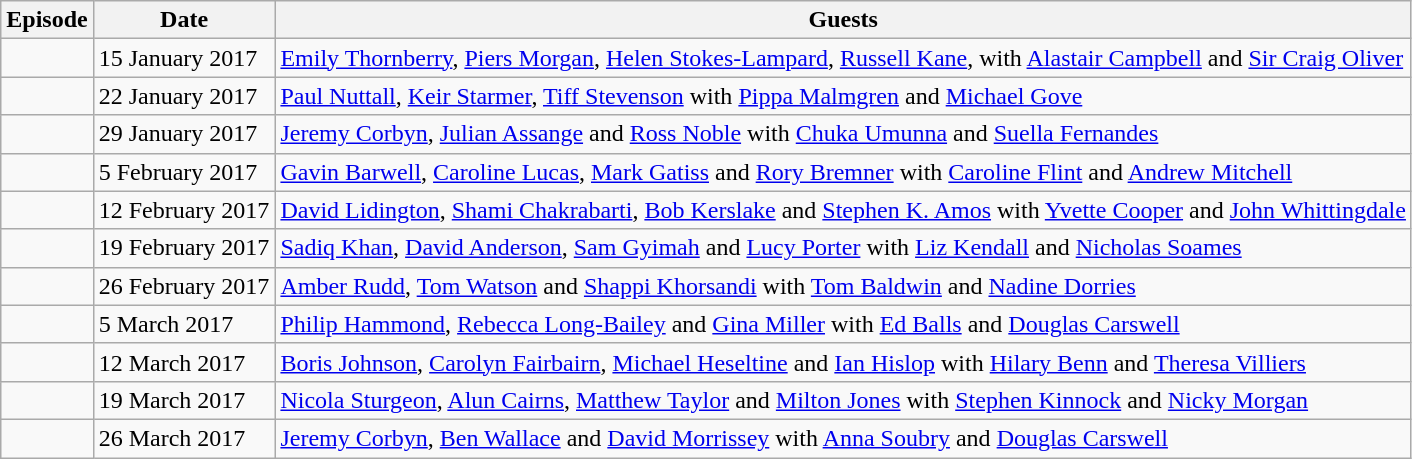<table class="wikitable">
<tr>
<th><strong>Episode</strong></th>
<th><strong>Date</strong></th>
<th><strong>Guests</strong></th>
</tr>
<tr>
<td></td>
<td>15 January 2017</td>
<td><a href='#'>Emily Thornberry</a>, <a href='#'>Piers Morgan</a>, <a href='#'>Helen Stokes-Lampard</a>, <a href='#'>Russell Kane</a>, with <a href='#'>Alastair Campbell</a> and <a href='#'>Sir Craig Oliver</a></td>
</tr>
<tr>
<td></td>
<td>22 January 2017</td>
<td><a href='#'>Paul Nuttall</a>, <a href='#'>Keir Starmer</a>, <a href='#'>Tiff Stevenson</a> with <a href='#'>Pippa Malmgren</a> and <a href='#'>Michael Gove</a></td>
</tr>
<tr>
<td></td>
<td>29 January 2017</td>
<td><a href='#'>Jeremy Corbyn</a>, <a href='#'>Julian Assange</a> and <a href='#'>Ross Noble</a> with <a href='#'>Chuka Umunna</a> and <a href='#'>Suella Fernandes</a></td>
</tr>
<tr>
<td></td>
<td>5 February 2017</td>
<td><a href='#'>Gavin Barwell</a>, <a href='#'>Caroline Lucas</a>, <a href='#'>Mark Gatiss</a> and <a href='#'>Rory Bremner</a> with <a href='#'>Caroline Flint</a> and <a href='#'>Andrew Mitchell</a></td>
</tr>
<tr>
<td></td>
<td>12 February 2017</td>
<td><a href='#'>David Lidington</a>, <a href='#'>Shami Chakrabarti</a>, <a href='#'>Bob Kerslake</a> and <a href='#'>Stephen K. Amos</a> with <a href='#'>Yvette Cooper</a> and <a href='#'>John Whittingdale</a></td>
</tr>
<tr>
<td></td>
<td>19 February 2017</td>
<td><a href='#'>Sadiq Khan</a>, <a href='#'>David Anderson</a>, <a href='#'>Sam Gyimah</a> and <a href='#'>Lucy Porter</a> with <a href='#'>Liz Kendall</a> and <a href='#'>Nicholas Soames</a></td>
</tr>
<tr>
<td></td>
<td>26 February 2017</td>
<td><a href='#'>Amber Rudd</a>, <a href='#'>Tom Watson</a> and <a href='#'>Shappi Khorsandi</a> with <a href='#'>Tom Baldwin</a> and <a href='#'>Nadine Dorries</a></td>
</tr>
<tr>
<td></td>
<td>5 March 2017</td>
<td><a href='#'>Philip Hammond</a>, <a href='#'>Rebecca Long-Bailey</a> and <a href='#'>Gina Miller</a> with <a href='#'>Ed Balls</a> and <a href='#'>Douglas Carswell</a></td>
</tr>
<tr>
<td></td>
<td>12 March 2017</td>
<td><a href='#'>Boris Johnson</a>, <a href='#'>Carolyn Fairbairn</a>, <a href='#'>Michael Heseltine</a> and <a href='#'>Ian Hislop</a> with <a href='#'>Hilary Benn</a> and <a href='#'>Theresa Villiers</a></td>
</tr>
<tr>
<td></td>
<td>19 March 2017</td>
<td><a href='#'>Nicola Sturgeon</a>, <a href='#'>Alun Cairns</a>, <a href='#'>Matthew Taylor</a> and <a href='#'>Milton Jones</a> with <a href='#'>Stephen Kinnock</a> and <a href='#'>Nicky Morgan</a></td>
</tr>
<tr>
<td></td>
<td>26 March 2017</td>
<td><a href='#'>Jeremy Corbyn</a>, <a href='#'>Ben Wallace</a> and <a href='#'>David Morrissey</a> with <a href='#'>Anna Soubry</a> and <a href='#'>Douglas Carswell</a></td>
</tr>
</table>
